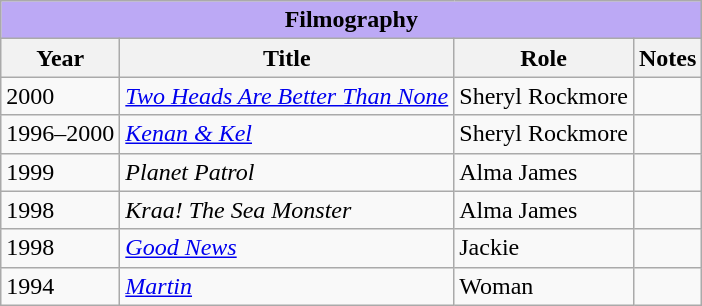<table class="wikitable">
<tr>
<th colspan=4 style="background:#BCA9F5;">Filmography</th>
</tr>
<tr>
<th>Year</th>
<th>Title</th>
<th>Role</th>
<th>Notes</th>
</tr>
<tr>
<td>2000</td>
<td><em><a href='#'>Two Heads Are Better Than None</a></em></td>
<td>Sheryl Rockmore</td>
<td></td>
</tr>
<tr>
<td>1996–2000</td>
<td><em><a href='#'>Kenan & Kel</a></em></td>
<td>Sheryl Rockmore</td>
<td></td>
</tr>
<tr>
<td>1999</td>
<td><em>Planet Patrol</em></td>
<td>Alma James</td>
<td></td>
</tr>
<tr>
<td>1998</td>
<td><em>Kraa! The Sea Monster</em></td>
<td>Alma James</td>
<td></td>
</tr>
<tr>
<td>1998</td>
<td><em><a href='#'>Good News</a></em></td>
<td>Jackie</td>
<td></td>
</tr>
<tr>
<td>1994</td>
<td><em><a href='#'>Martin</a></em></td>
<td>Woman</td>
<td></td>
</tr>
</table>
